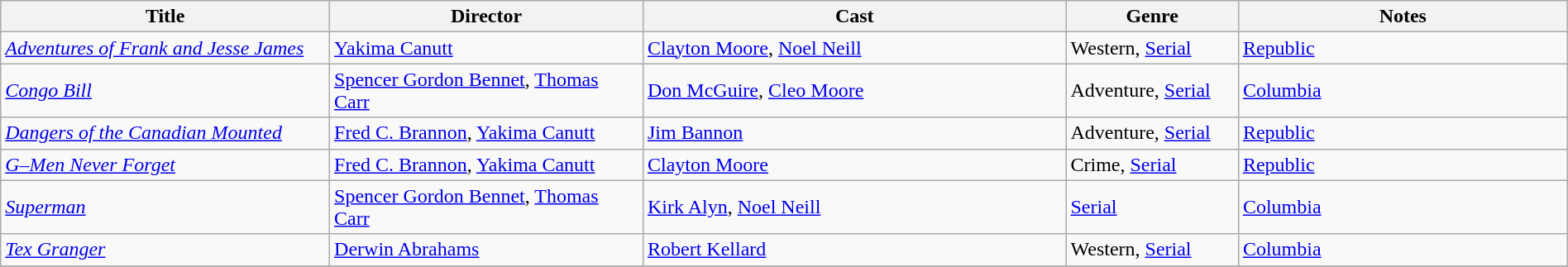<table class="wikitable" width= "100%">
<tr>
<th width=21%>Title</th>
<th width=20%>Director</th>
<th width=27%>Cast</th>
<th width=11%>Genre</th>
<th width=21%>Notes</th>
</tr>
<tr>
<td><em><a href='#'>Adventures of Frank and Jesse James</a></em></td>
<td><a href='#'>Yakima Canutt</a></td>
<td><a href='#'>Clayton Moore</a>, <a href='#'>Noel Neill</a></td>
<td>Western, <a href='#'>Serial</a></td>
<td><a href='#'>Republic</a></td>
</tr>
<tr>
<td><em><a href='#'>Congo Bill</a></em></td>
<td><a href='#'>Spencer Gordon Bennet</a>, <a href='#'>Thomas Carr</a></td>
<td><a href='#'>Don McGuire</a>, <a href='#'>Cleo Moore</a></td>
<td>Adventure, <a href='#'>Serial</a></td>
<td><a href='#'>Columbia</a></td>
</tr>
<tr>
<td><em><a href='#'>Dangers of the Canadian Mounted</a></em></td>
<td><a href='#'>Fred C. Brannon</a>, <a href='#'>Yakima Canutt</a></td>
<td><a href='#'>Jim Bannon</a></td>
<td>Adventure, <a href='#'>Serial</a></td>
<td><a href='#'>Republic</a></td>
</tr>
<tr>
<td><em><a href='#'>G–Men Never Forget</a></em></td>
<td><a href='#'>Fred C. Brannon</a>, <a href='#'>Yakima Canutt</a></td>
<td><a href='#'>Clayton Moore</a></td>
<td>Crime, <a href='#'>Serial</a></td>
<td><a href='#'>Republic</a></td>
</tr>
<tr>
<td><em><a href='#'>Superman</a></em></td>
<td><a href='#'>Spencer Gordon Bennet</a>, <a href='#'>Thomas Carr</a></td>
<td><a href='#'>Kirk Alyn</a>, <a href='#'>Noel Neill</a></td>
<td><a href='#'>Serial</a></td>
<td><a href='#'>Columbia</a></td>
</tr>
<tr>
<td><em><a href='#'>Tex Granger</a></em></td>
<td><a href='#'>Derwin Abrahams</a></td>
<td><a href='#'>Robert Kellard</a></td>
<td>Western, <a href='#'>Serial</a></td>
<td><a href='#'>Columbia</a></td>
</tr>
<tr>
</tr>
</table>
